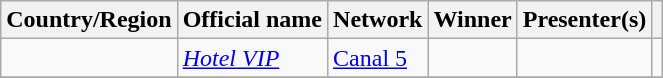<table class="wikitable">
<tr>
<th>Country/Region</th>
<th>Official name</th>
<th>Network</th>
<th>Winner</th>
<th><strong>Presenter(s)</strong></th>
<th></th>
</tr>
<tr>
<td></td>
<td><em><a href='#'>Hotel VIP</a></em></td>
<td><a href='#'>Canal 5</a></td>
<td></td>
<td></td>
<td></td>
</tr>
<tr>
</tr>
</table>
